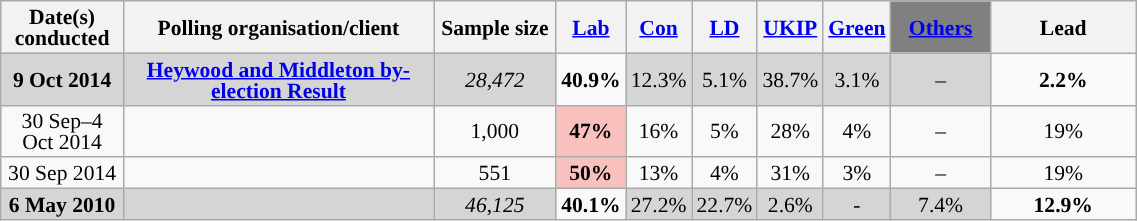<table class="wikitable sortable" style="text-align:center;font-size:90%;line-height:14px">
<tr>
<th ! style="width:75px;">Date(s)<br>conducted</th>
<th style="width:200px;">Polling organisation/client</th>
<th class="unsortable" style="width:75px;">Sample size</th>
<th class="unsortable" style="background:"><a href='#'><span>Lab</span></a></th>
<th class="unsortable" style="background:"><a href='#'><span>Con</span></a></th>
<th class="unsortable" style="background:"><a href='#'><span>LD</span></a></th>
<th class="unsortable" style="background:"><a href='#'><span>UKIP</span></a></th>
<th class="unsortable" style="background:"><a href='#'><span>Green</span></a></th>
<th class="unsortable" style="background:gray; width:60px;"><a href='#'><span>Others</span></a></th>
<th class="unsortable" style="width:90px;">Lead</th>
</tr>
<tr>
<td style="background:#D5D5D5"><strong>9 Oct 2014</strong></td>
<td style="background:#D5D5D5"><strong><a href='#'>Heywood and Middleton by-election Result</a></strong></td>
<td style="background:#D5D5D5"><em>28,472</em></td>
<td style="background:"><strong>40.9%</strong></td>
<td style="background:#D5D5D5">12.3%</td>
<td style="background:#D5D5D5">5.1%</td>
<td style="background:#D5D5D5">38.7%</td>
<td style="background:#D5D5D5">3.1%</td>
<td style="background:#D5D5D5">–</td>
<td style="background:"><strong>2.2% </strong></td>
</tr>
<tr>
<td>30 Sep–4 Oct 2014</td>
<td></td>
<td>1,000</td>
<td style="background:#F8C1BE"><strong>47%</strong></td>
<td>16%</td>
<td>5%</td>
<td>28%</td>
<td>4%</td>
<td>–</td>
<td style="background:">19%</td>
</tr>
<tr>
<td>30 Sep 2014</td>
<td></td>
<td>551</td>
<td style="background:#F8C1BE"><strong>50%</strong></td>
<td>13%</td>
<td>4%</td>
<td>31%</td>
<td>3%</td>
<td>–</td>
<td style="background:">19%</td>
</tr>
<tr>
<td style="background:#D5D5D5"><strong>6 May 2010</strong></td>
<td style="background:#D5D5D5"></td>
<td style="background:#D5D5D5"><em>46,125</em></td>
<td style="background:"><strong>40.1%</strong></td>
<td style="background:#D5D5D5">27.2%</td>
<td style="background:#D5D5D5">22.7%</td>
<td style="background:#D5D5D5">2.6%</td>
<td style="background:#D5D5D5">-</td>
<td style="background:#D5D5D5">7.4%</td>
<td style="background:"><strong>12.9% </strong></td>
</tr>
</table>
